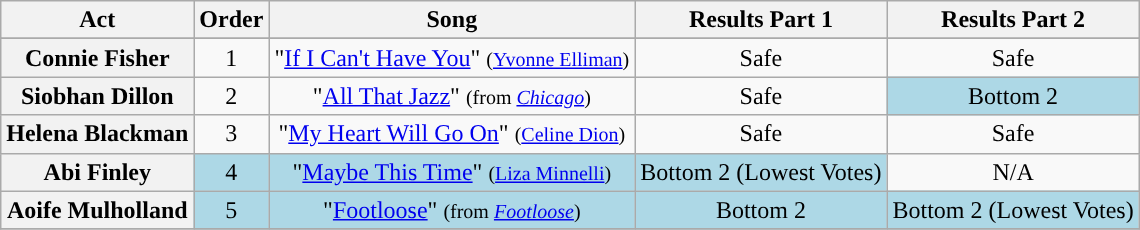<table class="wikitable plainrowheaders" style="text-align:center;">
<tr>
<th scope="col">Act</th>
<th scope="col">Order</th>
<th scope="col">Song</th>
<th scope="col">Results Part 1</th>
<th scope="col">Results Part 2</th>
</tr>
<tr>
</tr>
<tr>
<th scope="row">Connie Fisher</th>
<td>1</td>
<td>"<a href='#'>If I Can't Have You</a>"  <small>(<a href='#'>Yvonne Elliman</a>)</small></td>
<td>Safe</td>
<td>Safe</td>
</tr>
<tr>
<th scope="row">Siobhan Dillon</th>
<td>2</td>
<td>"<a href='#'>All That Jazz</a>" <small>(from <em><a href='#'>Chicago</a></em>)</small></td>
<td>Safe</td>
<td style="background:lightblue">Bottom 2</td>
</tr>
<tr>
<th scope="row">Helena Blackman</th>
<td>3</td>
<td>"<a href='#'>My Heart Will Go On</a>" <small>(<a href='#'>Celine Dion</a>)</small></td>
<td>Safe</td>
<td>Safe</td>
</tr>
<tr>
<th scope="row">Abi Finley</th>
<td style = "background:lightblue">4</td>
<td style = "background:lightblue">"<a href='#'>Maybe This Time</a>" <small>(<a href='#'>Liza Minnelli</a>)</small></td>
<td style = "background:lightblue">Bottom 2 (Lowest Votes)</td>
<td>N/A</td>
</tr>
<tr>
<th scope="row">Aoife Mulholland</th>
<td style = "background:lightblue">5</td>
<td style = "background:lightblue">"<a href='#'>Footloose</a>" <small>(from <em><a href='#'>Footloose</a></em>)</small></td>
<td style = "background:lightblue">Bottom 2</td>
<td style = "background:lightblue">Bottom 2 (Lowest Votes)</td>
</tr>
<tr>
</tr>
</table>
